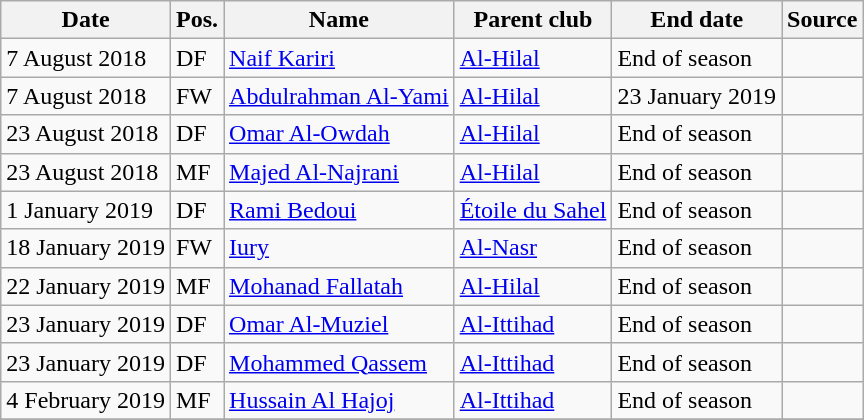<table class="wikitable" style="text-align:left">
<tr>
<th>Date</th>
<th>Pos.</th>
<th>Name</th>
<th>Parent club</th>
<th>End date</th>
<th>Source</th>
</tr>
<tr>
<td>7 August 2018</td>
<td>DF</td>
<td> <a href='#'>Naif Kariri</a></td>
<td> <a href='#'>Al-Hilal</a></td>
<td>End of season</td>
<td></td>
</tr>
<tr>
<td>7 August 2018</td>
<td>FW</td>
<td> <a href='#'>Abdulrahman Al-Yami</a></td>
<td> <a href='#'>Al-Hilal</a></td>
<td>23 January 2019</td>
<td></td>
</tr>
<tr>
<td>23 August 2018</td>
<td>DF</td>
<td> <a href='#'>Omar Al-Owdah</a></td>
<td> <a href='#'>Al-Hilal</a></td>
<td>End of season</td>
<td></td>
</tr>
<tr>
<td>23 August 2018</td>
<td>MF</td>
<td> <a href='#'>Majed Al-Najrani</a></td>
<td> <a href='#'>Al-Hilal</a></td>
<td>End of season</td>
<td></td>
</tr>
<tr>
<td>1 January 2019</td>
<td>DF</td>
<td> <a href='#'>Rami Bedoui</a></td>
<td> <a href='#'>Étoile du Sahel</a></td>
<td>End of season</td>
<td></td>
</tr>
<tr>
<td>18 January 2019</td>
<td>FW</td>
<td> <a href='#'>Iury</a></td>
<td> <a href='#'>Al-Nasr</a></td>
<td>End of season</td>
<td></td>
</tr>
<tr>
<td>22 January 2019</td>
<td>MF</td>
<td> <a href='#'>Mohanad Fallatah</a></td>
<td> <a href='#'>Al-Hilal</a></td>
<td>End of season</td>
<td></td>
</tr>
<tr>
<td>23 January 2019</td>
<td>DF</td>
<td> <a href='#'>Omar Al-Muziel</a></td>
<td> <a href='#'>Al-Ittihad</a></td>
<td>End of season</td>
<td></td>
</tr>
<tr>
<td>23 January 2019</td>
<td>DF</td>
<td> <a href='#'>Mohammed Qassem</a></td>
<td> <a href='#'>Al-Ittihad</a></td>
<td>End of season</td>
<td></td>
</tr>
<tr>
<td>4 February 2019</td>
<td>MF</td>
<td> <a href='#'>Hussain Al Hajoj</a></td>
<td> <a href='#'>Al-Ittihad</a></td>
<td>End of season</td>
<td></td>
</tr>
<tr>
</tr>
</table>
